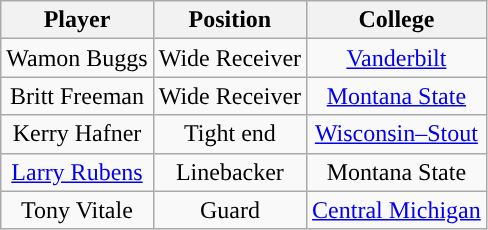<table class="wikitable" style="text-align:center;">
<tr>
<th>Player</th>
<th>Position</th>
<th>College</th>
</tr>
<tr>
<td>Wamon Buggs</td>
<td>Wide Receiver</td>
<td><a href='#'>Vanderbilt</a></td>
</tr>
<tr>
<td>Britt Freeman</td>
<td>Wide Receiver</td>
<td><a href='#'>Montana State</a></td>
</tr>
<tr>
<td>Kerry Hafner</td>
<td>Tight end</td>
<td><a href='#'>Wisconsin–Stout</a></td>
</tr>
<tr>
<td><a href='#'>Larry Rubens</a></td>
<td>Linebacker</td>
<td>Montana State</td>
</tr>
<tr>
<td>Tony Vitale</td>
<td>Guard</td>
<td><a href='#'>Central Michigan</a></td>
</tr>
</table>
